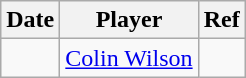<table class="wikitable">
<tr>
<th>Date</th>
<th>Player</th>
<th>Ref</th>
</tr>
<tr>
<td></td>
<td><a href='#'>Colin Wilson</a></td>
<td></td>
</tr>
</table>
